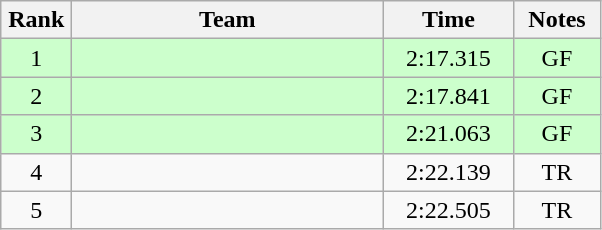<table class=wikitable style="text-align:center">
<tr>
<th width=40>Rank</th>
<th width=200>Team</th>
<th width=80>Time</th>
<th width=50>Notes</th>
</tr>
<tr bgcolor="#ccffcc">
<td>1</td>
<td align=left></td>
<td>2:17.315</td>
<td>GF</td>
</tr>
<tr bgcolor="#ccffcc">
<td>2</td>
<td align=left></td>
<td>2:17.841</td>
<td>GF</td>
</tr>
<tr bgcolor="#ccffcc">
<td>3</td>
<td align=left></td>
<td>2:21.063</td>
<td>GF</td>
</tr>
<tr>
<td>4</td>
<td align=left></td>
<td>2:22.139</td>
<td>TR</td>
</tr>
<tr>
<td>5</td>
<td align=left></td>
<td>2:22.505</td>
<td>TR</td>
</tr>
</table>
